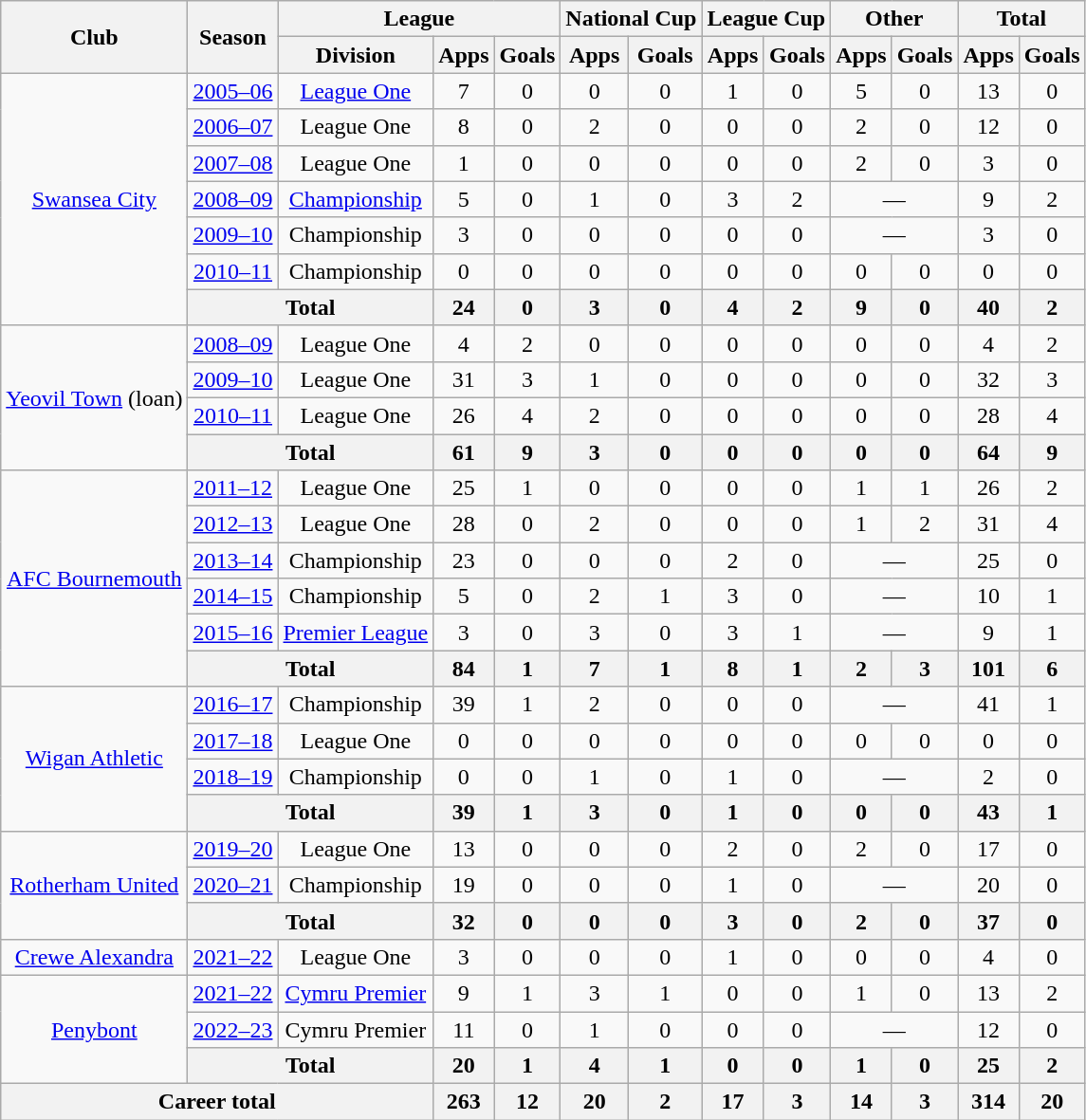<table class="wikitable" style="text-align: center">
<tr>
<th rowspan="2">Club</th>
<th rowspan="2">Season</th>
<th colspan="3">League</th>
<th colspan="2">National Cup</th>
<th colspan="2">League Cup</th>
<th colspan="2">Other</th>
<th colspan="2">Total</th>
</tr>
<tr>
<th>Division</th>
<th>Apps</th>
<th>Goals</th>
<th>Apps</th>
<th>Goals</th>
<th>Apps</th>
<th>Goals</th>
<th>Apps</th>
<th>Goals</th>
<th>Apps</th>
<th>Goals</th>
</tr>
<tr>
<td rowspan="7"><a href='#'>Swansea City</a></td>
<td><a href='#'>2005–06</a></td>
<td><a href='#'>League One</a></td>
<td>7</td>
<td>0</td>
<td>0</td>
<td>0</td>
<td>1</td>
<td>0</td>
<td>5</td>
<td>0</td>
<td>13</td>
<td>0</td>
</tr>
<tr>
<td><a href='#'>2006–07</a></td>
<td>League One</td>
<td>8</td>
<td>0</td>
<td>2</td>
<td>0</td>
<td>0</td>
<td>0</td>
<td>2</td>
<td>0</td>
<td>12</td>
<td>0</td>
</tr>
<tr>
<td><a href='#'>2007–08</a></td>
<td>League One</td>
<td>1</td>
<td>0</td>
<td>0</td>
<td>0</td>
<td>0</td>
<td>0</td>
<td>2</td>
<td>0</td>
<td>3</td>
<td>0</td>
</tr>
<tr>
<td><a href='#'>2008–09</a></td>
<td><a href='#'>Championship</a></td>
<td>5</td>
<td>0</td>
<td>1</td>
<td>0</td>
<td>3</td>
<td>2</td>
<td colspan="2">—</td>
<td>9</td>
<td>2</td>
</tr>
<tr>
<td><a href='#'>2009–10</a></td>
<td>Championship</td>
<td>3</td>
<td>0</td>
<td>0</td>
<td>0</td>
<td>0</td>
<td>0</td>
<td colspan="2">—</td>
<td>3</td>
<td>0</td>
</tr>
<tr>
<td><a href='#'>2010–11</a></td>
<td>Championship</td>
<td>0</td>
<td>0</td>
<td>0</td>
<td>0</td>
<td>0</td>
<td>0</td>
<td>0</td>
<td>0</td>
<td>0</td>
<td>0</td>
</tr>
<tr>
<th colspan="2">Total</th>
<th>24</th>
<th>0</th>
<th>3</th>
<th>0</th>
<th>4</th>
<th>2</th>
<th>9</th>
<th>0</th>
<th>40</th>
<th>2</th>
</tr>
<tr>
<td rowspan="4"><a href='#'>Yeovil Town</a> (loan)</td>
<td><a href='#'>2008–09</a></td>
<td>League One</td>
<td>4</td>
<td>2</td>
<td>0</td>
<td>0</td>
<td>0</td>
<td>0</td>
<td>0</td>
<td>0</td>
<td>4</td>
<td>2</td>
</tr>
<tr>
<td><a href='#'>2009–10</a></td>
<td>League One</td>
<td>31</td>
<td>3</td>
<td>1</td>
<td>0</td>
<td>0</td>
<td>0</td>
<td>0</td>
<td>0</td>
<td>32</td>
<td>3</td>
</tr>
<tr>
<td><a href='#'>2010–11</a></td>
<td>League One</td>
<td>26</td>
<td>4</td>
<td>2</td>
<td>0</td>
<td>0</td>
<td>0</td>
<td>0</td>
<td>0</td>
<td>28</td>
<td>4</td>
</tr>
<tr>
<th colspan="2">Total</th>
<th>61</th>
<th>9</th>
<th>3</th>
<th>0</th>
<th>0</th>
<th>0</th>
<th>0</th>
<th>0</th>
<th>64</th>
<th>9</th>
</tr>
<tr>
<td rowspan="6"><a href='#'>AFC Bournemouth</a></td>
<td><a href='#'>2011–12</a></td>
<td>League One</td>
<td>25</td>
<td>1</td>
<td>0</td>
<td>0</td>
<td>0</td>
<td>0</td>
<td>1</td>
<td>1</td>
<td>26</td>
<td>2</td>
</tr>
<tr>
<td><a href='#'>2012–13</a></td>
<td>League One</td>
<td>28</td>
<td>0</td>
<td>2</td>
<td>0</td>
<td>0</td>
<td>0</td>
<td>1</td>
<td>2</td>
<td>31</td>
<td>4</td>
</tr>
<tr>
<td><a href='#'>2013–14</a></td>
<td>Championship</td>
<td>23</td>
<td>0</td>
<td>0</td>
<td>0</td>
<td>2</td>
<td>0</td>
<td colspan="2">—</td>
<td>25</td>
<td>0</td>
</tr>
<tr>
<td><a href='#'>2014–15</a></td>
<td>Championship</td>
<td>5</td>
<td>0</td>
<td>2</td>
<td>1</td>
<td>3</td>
<td>0</td>
<td colspan="2">—</td>
<td>10</td>
<td>1</td>
</tr>
<tr>
<td><a href='#'>2015–16</a></td>
<td><a href='#'>Premier League</a></td>
<td>3</td>
<td>0</td>
<td>3</td>
<td>0</td>
<td>3</td>
<td>1</td>
<td colspan="2">—</td>
<td>9</td>
<td>1</td>
</tr>
<tr>
<th colspan="2">Total</th>
<th>84</th>
<th>1</th>
<th>7</th>
<th>1</th>
<th>8</th>
<th>1</th>
<th>2</th>
<th>3</th>
<th>101</th>
<th>6</th>
</tr>
<tr>
<td rowspan="4"><a href='#'>Wigan Athletic</a></td>
<td><a href='#'>2016–17</a></td>
<td>Championship</td>
<td>39</td>
<td>1</td>
<td>2</td>
<td>0</td>
<td>0</td>
<td>0</td>
<td colspan="2">—</td>
<td>41</td>
<td>1</td>
</tr>
<tr>
<td><a href='#'>2017–18</a></td>
<td>League One</td>
<td>0</td>
<td>0</td>
<td>0</td>
<td>0</td>
<td>0</td>
<td>0</td>
<td>0</td>
<td>0</td>
<td>0</td>
<td>0</td>
</tr>
<tr>
<td><a href='#'>2018–19</a></td>
<td>Championship</td>
<td>0</td>
<td>0</td>
<td>1</td>
<td>0</td>
<td>1</td>
<td>0</td>
<td colspan="2">—</td>
<td>2</td>
<td>0</td>
</tr>
<tr>
<th colspan="2">Total</th>
<th>39</th>
<th>1</th>
<th>3</th>
<th>0</th>
<th>1</th>
<th>0</th>
<th>0</th>
<th>0</th>
<th>43</th>
<th>1</th>
</tr>
<tr>
<td rowspan=3><a href='#'>Rotherham United</a></td>
<td><a href='#'>2019–20</a></td>
<td>League One</td>
<td>13</td>
<td>0</td>
<td>0</td>
<td>0</td>
<td>2</td>
<td>0</td>
<td>2</td>
<td>0</td>
<td>17</td>
<td>0</td>
</tr>
<tr>
<td><a href='#'>2020–21</a></td>
<td>Championship</td>
<td>19</td>
<td>0</td>
<td>0</td>
<td>0</td>
<td>1</td>
<td>0</td>
<td colspan="2">—</td>
<td>20</td>
<td>0</td>
</tr>
<tr>
<th colspan=2>Total</th>
<th>32</th>
<th>0</th>
<th>0</th>
<th>0</th>
<th>3</th>
<th>0</th>
<th>2</th>
<th>0</th>
<th>37</th>
<th>0</th>
</tr>
<tr>
<td><a href='#'>Crewe Alexandra</a></td>
<td><a href='#'>2021–22</a></td>
<td>League One</td>
<td>3</td>
<td>0</td>
<td>0</td>
<td>0</td>
<td>1</td>
<td>0</td>
<td>0</td>
<td>0</td>
<td>4</td>
<td>0</td>
</tr>
<tr>
<td rowspan=3><a href='#'>Penybont</a></td>
<td><a href='#'>2021–22</a></td>
<td><a href='#'>Cymru Premier</a></td>
<td>9</td>
<td>1</td>
<td>3</td>
<td>1</td>
<td>0</td>
<td>0</td>
<td>1</td>
<td>0</td>
<td>13</td>
<td>2</td>
</tr>
<tr>
<td><a href='#'>2022–23</a></td>
<td>Cymru Premier</td>
<td>11</td>
<td>0</td>
<td>1</td>
<td>0</td>
<td>0</td>
<td>0</td>
<td colspan="2">—</td>
<td>12</td>
<td>0</td>
</tr>
<tr>
<th colspan=2>Total</th>
<th>20</th>
<th>1</th>
<th>4</th>
<th>1</th>
<th>0</th>
<th>0</th>
<th>1</th>
<th>0</th>
<th>25</th>
<th>2</th>
</tr>
<tr>
<th colspan=3>Career total</th>
<th>263</th>
<th>12</th>
<th>20</th>
<th>2</th>
<th>17</th>
<th>3</th>
<th>14</th>
<th>3</th>
<th>314</th>
<th>20</th>
</tr>
</table>
